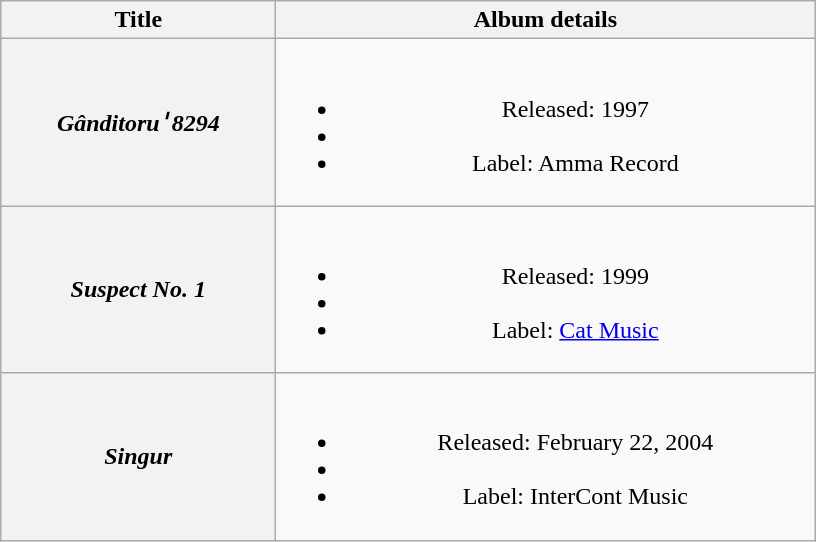<table class="wikitable plainrowheaders" style="text-align:center;">
<tr>
<th scope="col" style="width:11em;">Title</th>
<th scope="col" style="width:22em;">Album details</th>
</tr>
<tr>
<th scope="row"><em>Gânditoruˈ 8294</em><br></th>
<td><br><ul><li>Released: 1997</li><li></li><li>Label: Amma Record</li></ul></td>
</tr>
<tr>
<th scope="row"><em>Suspect No. 1</em><br></th>
<td><br><ul><li>Released: 1999</li><li></li><li>Label: <a href='#'>Cat Music</a></li></ul></td>
</tr>
<tr>
<th scope="row"><em>Singur</em></th>
<td><br><ul><li>Released: February 22, 2004</li><li></li><li>Label: InterCont Music</li></ul></td>
</tr>
</table>
